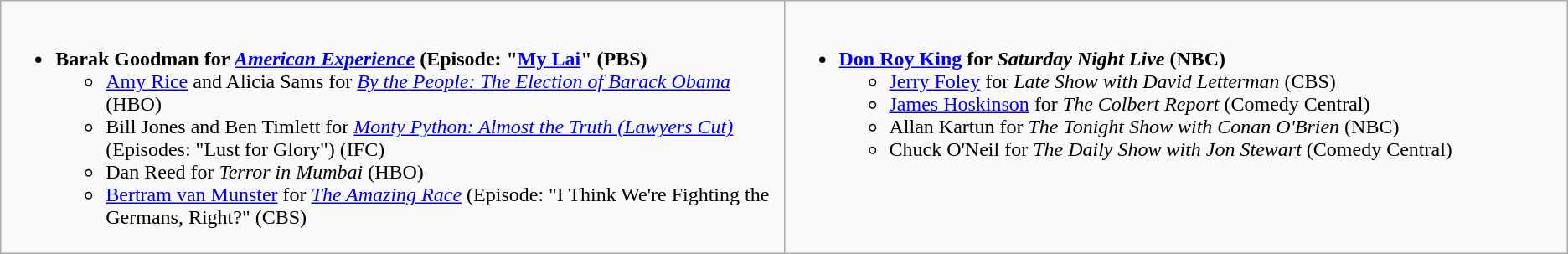<table class="wikitable">
<tr>
<td style="vertical-align:top;" width="50%"><br><ul><li><strong>Barak Goodman for <em><a href='#'>American Experience</a></em> (Episode: "<a href='#'>My Lai</a>" (PBS)</strong><ul><li><a href='#'>Amy Rice</a> and Alicia Sams for <em><a href='#'>By the People: The Election of Barack Obama</a></em> (HBO)</li><li>Bill Jones and Ben Timlett for <em><a href='#'>Monty Python: Almost the Truth (Lawyers Cut)</a></em> (Episodes: "Lust for Glory") (IFC)</li><li>Dan Reed for <em>Terror in Mumbai</em> (HBO)</li><li><a href='#'>Bertram van Munster</a> for <em><a href='#'>The Amazing Race</a></em> (Episode: "I Think We're Fighting the Germans, Right?" (CBS)</li></ul></li></ul></td>
<td style="vertical-align:top;" width="50%"><br><ul><li><strong><a href='#'>Don Roy King</a> for <em>Saturday Night Live</em> (NBC)</strong><ul><li><a href='#'>Jerry Foley</a> for <em>Late Show with David Letterman</em> (CBS)</li><li><a href='#'>James Hoskinson</a> for <em>The Colbert Report</em> (Comedy Central)</li><li>Allan Kartun for <em>The Tonight Show with Conan O'Brien</em> (NBC)</li><li>Chuck O'Neil for <em>The Daily Show with Jon Stewart</em> (Comedy Central)</li></ul></li></ul></td>
</tr>
</table>
